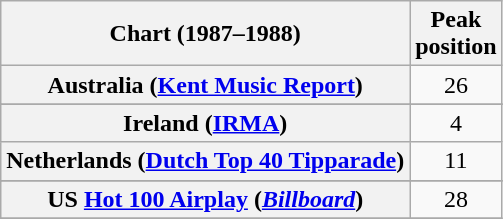<table class="wikitable sortable plainrowheaders" style="text-align:center">
<tr>
<th scope="col">Chart (1987–1988)</th>
<th scope="col">Peak<br>position</th>
</tr>
<tr>
<th scope="row">Australia (<a href='#'>Kent Music Report</a>)</th>
<td>26</td>
</tr>
<tr>
</tr>
<tr>
<th scope="row">Ireland (<a href='#'>IRMA</a>)</th>
<td>4</td>
</tr>
<tr>
<th scope="row">Netherlands (<a href='#'>Dutch Top 40 Tipparade</a>)</th>
<td>11</td>
</tr>
<tr>
</tr>
<tr>
</tr>
<tr>
</tr>
<tr>
<th scope="row">US <a href='#'>Hot 100 Airplay</a> (<em><a href='#'>Billboard</a></em>)</th>
<td>28</td>
</tr>
<tr>
</tr>
</table>
